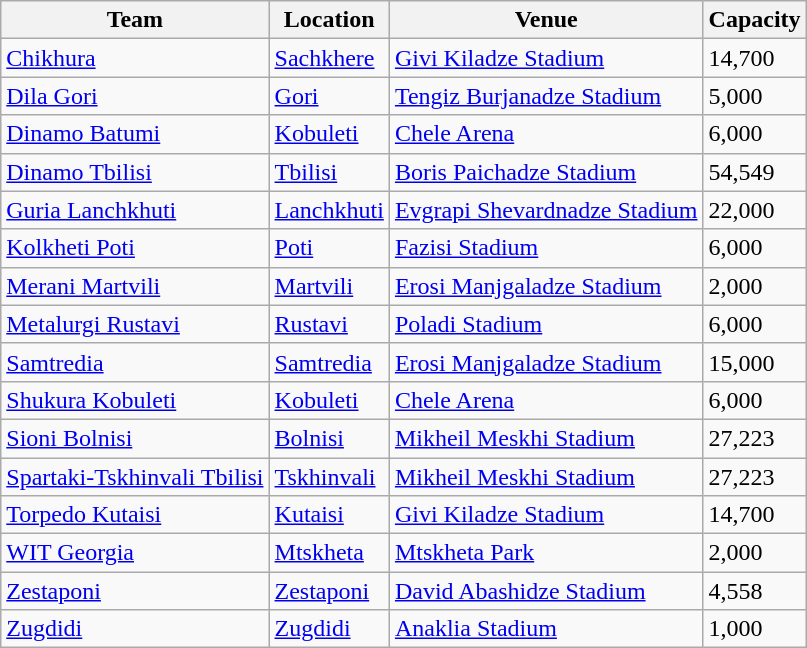<table class="wikitable sortable" border="1">
<tr>
<th>Team</th>
<th>Location</th>
<th>Venue</th>
<th>Capacity</th>
</tr>
<tr>
<td><a href='#'>Chikhura</a></td>
<td><a href='#'>Sachkhere</a></td>
<td><a href='#'>Givi Kiladze Stadium</a></td>
<td>14,700</td>
</tr>
<tr>
<td><a href='#'>Dila Gori</a></td>
<td><a href='#'>Gori</a></td>
<td><a href='#'>Tengiz Burjanadze Stadium</a></td>
<td>5,000</td>
</tr>
<tr>
<td><a href='#'>Dinamo Batumi</a></td>
<td><a href='#'>Kobuleti</a></td>
<td><a href='#'>Chele Arena</a></td>
<td>6,000</td>
</tr>
<tr>
<td><a href='#'>Dinamo Tbilisi</a></td>
<td><a href='#'>Tbilisi</a></td>
<td><a href='#'>Boris Paichadze Stadium</a></td>
<td>54,549</td>
</tr>
<tr>
<td><a href='#'>Guria Lanchkhuti</a></td>
<td><a href='#'>Lanchkhuti</a></td>
<td><a href='#'>Evgrapi Shevardnadze Stadium</a></td>
<td>22,000</td>
</tr>
<tr>
<td><a href='#'>Kolkheti Poti</a></td>
<td><a href='#'>Poti</a></td>
<td><a href='#'>Fazisi Stadium</a></td>
<td>6,000</td>
</tr>
<tr>
<td><a href='#'>Merani Martvili</a></td>
<td><a href='#'>Martvili</a></td>
<td><a href='#'>Erosi Manjgaladze Stadium</a></td>
<td>2,000</td>
</tr>
<tr>
<td><a href='#'>Metalurgi Rustavi</a></td>
<td><a href='#'>Rustavi</a></td>
<td><a href='#'>Poladi Stadium</a></td>
<td>6,000</td>
</tr>
<tr>
<td><a href='#'>Samtredia</a></td>
<td><a href='#'>Samtredia</a></td>
<td><a href='#'>Erosi Manjgaladze Stadium</a></td>
<td>15,000</td>
</tr>
<tr>
<td><a href='#'>Shukura Kobuleti</a></td>
<td><a href='#'>Kobuleti</a></td>
<td><a href='#'>Chele Arena</a></td>
<td>6,000</td>
</tr>
<tr>
<td><a href='#'>Sioni Bolnisi</a></td>
<td><a href='#'>Bolnisi</a></td>
<td><a href='#'>Mikheil Meskhi Stadium</a></td>
<td>27,223</td>
</tr>
<tr>
<td><a href='#'>Spartaki-Tskhinvali Tbilisi</a></td>
<td><a href='#'>Tskhinvali</a></td>
<td><a href='#'>Mikheil Meskhi Stadium</a></td>
<td>27,223</td>
</tr>
<tr>
<td><a href='#'>Torpedo Kutaisi</a></td>
<td><a href='#'>Kutaisi</a></td>
<td><a href='#'>Givi Kiladze Stadium</a></td>
<td>14,700</td>
</tr>
<tr>
<td><a href='#'>WIT Georgia</a></td>
<td><a href='#'>Mtskheta</a></td>
<td><a href='#'>Mtskheta Park</a></td>
<td>2,000</td>
</tr>
<tr>
<td><a href='#'>Zestaponi</a></td>
<td><a href='#'>Zestaponi</a></td>
<td><a href='#'>David Abashidze Stadium</a></td>
<td>4,558</td>
</tr>
<tr>
<td><a href='#'>Zugdidi</a></td>
<td><a href='#'>Zugdidi</a></td>
<td><a href='#'>Anaklia Stadium</a></td>
<td>1,000</td>
</tr>
</table>
